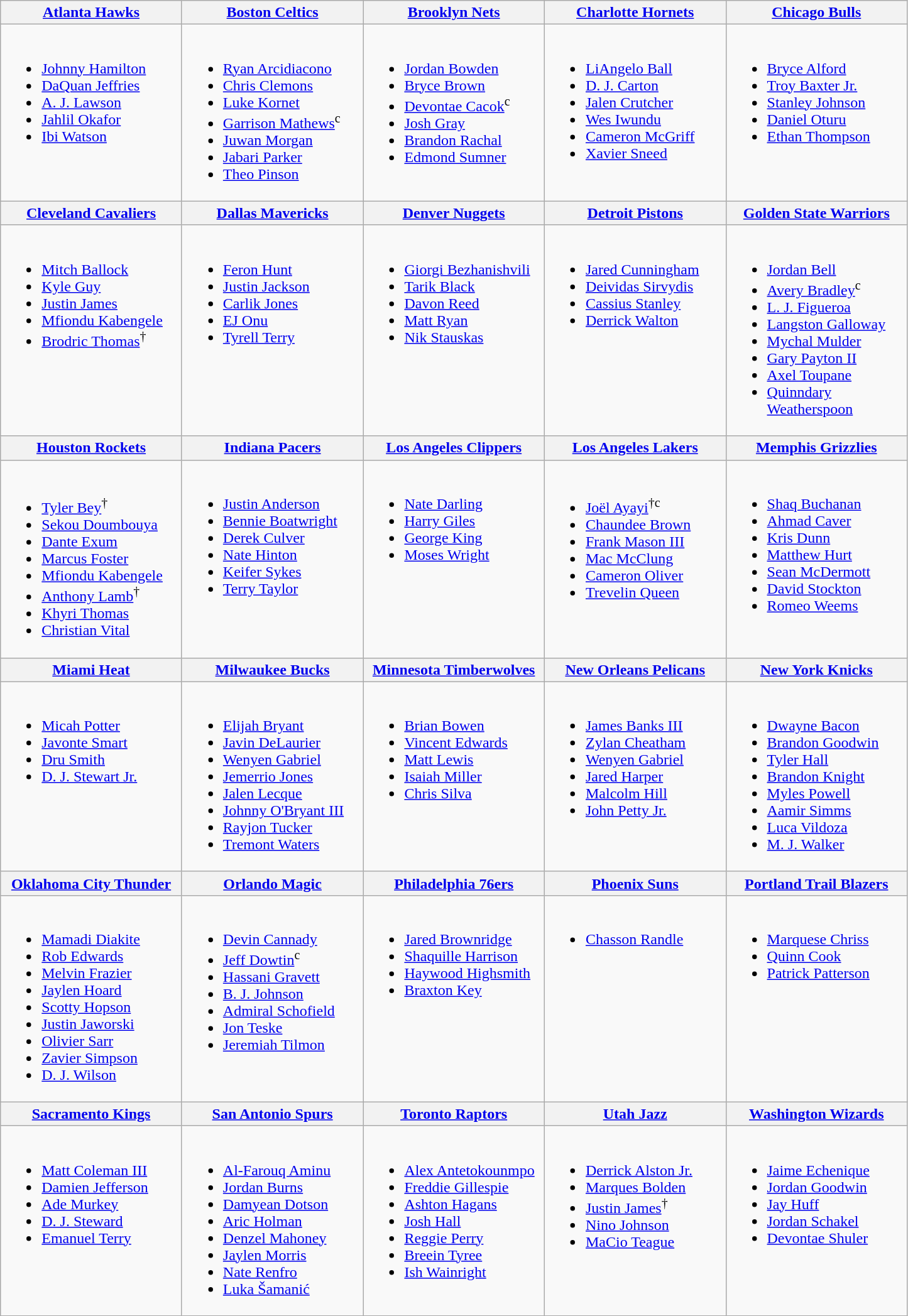<table class="wikitable">
<tr>
<th style="width:185px"><a href='#'>Atlanta Hawks</a></th>
<th style="width:185px"><a href='#'>Boston Celtics</a></th>
<th style="width:185px"><a href='#'>Brooklyn Nets</a></th>
<th style="width:185px"><a href='#'>Charlotte Hornets</a></th>
<th style="width:185px"><a href='#'>Chicago Bulls</a></th>
</tr>
<tr>
<td valign=top><br><ul><li><a href='#'>Johnny Hamilton</a></li><li><a href='#'>DaQuan Jeffries</a></li><li><a href='#'>A. J. Lawson</a></li><li><a href='#'>Jahlil Okafor</a></li><li><a href='#'>Ibi Watson</a></li></ul></td>
<td valign=top><br><ul><li><a href='#'>Ryan Arcidiacono</a></li><li><a href='#'>Chris Clemons</a></li><li><a href='#'>Luke Kornet</a></li><li><a href='#'>Garrison Mathews</a><sup>c</sup></li><li><a href='#'>Juwan Morgan</a></li><li><a href='#'>Jabari Parker</a></li><li><a href='#'>Theo Pinson</a></li></ul></td>
<td valign=top><br><ul><li><a href='#'>Jordan Bowden</a></li><li><a href='#'>Bryce Brown</a></li><li><a href='#'>Devontae Cacok</a><sup>c</sup></li><li><a href='#'>Josh Gray</a></li><li><a href='#'>Brandon Rachal</a></li><li><a href='#'>Edmond Sumner</a></li></ul></td>
<td valign=top><br><ul><li><a href='#'>LiAngelo Ball</a></li><li><a href='#'>D. J. Carton</a></li><li><a href='#'>Jalen Crutcher</a></li><li><a href='#'>Wes Iwundu</a></li><li><a href='#'>Cameron McGriff</a></li><li><a href='#'>Xavier Sneed</a></li></ul></td>
<td valign=top><br><ul><li><a href='#'>Bryce Alford</a></li><li><a href='#'>Troy Baxter Jr.</a></li><li><a href='#'>Stanley Johnson</a></li><li><a href='#'>Daniel Oturu</a></li><li><a href='#'>Ethan Thompson</a></li></ul></td>
</tr>
<tr>
<th style="width:185px"><a href='#'>Cleveland Cavaliers</a></th>
<th style="width:185px"><a href='#'>Dallas Mavericks</a></th>
<th style="width:185px"><a href='#'>Denver Nuggets</a></th>
<th style="width:185px"><a href='#'>Detroit Pistons</a></th>
<th style="width:185px"><a href='#'>Golden State Warriors</a></th>
</tr>
<tr>
<td valign=top><br><ul><li><a href='#'>Mitch Ballock</a></li><li><a href='#'>Kyle Guy</a></li><li><a href='#'>Justin James</a></li><li><a href='#'>Mfiondu Kabengele</a></li><li><a href='#'>Brodric Thomas</a><sup>†</sup></li></ul></td>
<td valign=top><br><ul><li><a href='#'>Feron Hunt</a></li><li><a href='#'>Justin Jackson</a></li><li><a href='#'>Carlik Jones</a></li><li><a href='#'>EJ Onu</a></li><li><a href='#'>Tyrell Terry</a></li></ul></td>
<td valign=top><br><ul><li><a href='#'>Giorgi Bezhanishvili</a></li><li><a href='#'>Tarik Black</a></li><li><a href='#'>Davon Reed</a></li><li><a href='#'>Matt Ryan</a></li><li><a href='#'>Nik Stauskas</a></li></ul></td>
<td valign=top><br><ul><li><a href='#'>Jared Cunningham</a></li><li><a href='#'>Deividas Sirvydis</a></li><li><a href='#'>Cassius Stanley</a></li><li><a href='#'>Derrick Walton</a></li></ul></td>
<td valign=top><br><ul><li><a href='#'>Jordan Bell</a></li><li><a href='#'>Avery Bradley</a><sup>c</sup></li><li><a href='#'>L. J. Figueroa</a></li><li><a href='#'>Langston Galloway</a></li><li><a href='#'>Mychal Mulder</a></li><li><a href='#'>Gary Payton II</a></li><li><a href='#'>Axel Toupane</a></li><li><a href='#'>Quinndary Weatherspoon</a></li></ul></td>
</tr>
<tr>
<th style="width:185px"><a href='#'>Houston Rockets</a></th>
<th style="width:185px"><a href='#'>Indiana Pacers</a></th>
<th style="width:185px"><a href='#'>Los Angeles Clippers</a></th>
<th style="width:185px"><a href='#'>Los Angeles Lakers</a></th>
<th style="width:185px"><a href='#'>Memphis Grizzlies</a></th>
</tr>
<tr>
<td valign=top><br><ul><li><a href='#'>Tyler Bey</a><sup>†</sup></li><li><a href='#'>Sekou Doumbouya</a></li><li><a href='#'>Dante Exum</a></li><li><a href='#'>Marcus Foster</a></li><li><a href='#'>Mfiondu Kabengele</a></li><li><a href='#'>Anthony Lamb</a><sup>†</sup></li><li><a href='#'>Khyri Thomas</a></li><li><a href='#'>Christian Vital</a></li></ul></td>
<td valign=top><br><ul><li><a href='#'>Justin Anderson</a></li><li><a href='#'>Bennie Boatwright</a></li><li><a href='#'>Derek Culver</a></li><li><a href='#'>Nate Hinton</a></li><li><a href='#'>Keifer Sykes</a></li><li><a href='#'>Terry Taylor</a></li></ul></td>
<td valign=top><br><ul><li><a href='#'>Nate Darling</a></li><li><a href='#'>Harry Giles</a></li><li><a href='#'>George King</a></li><li><a href='#'>Moses Wright</a></li></ul></td>
<td valign=top><br><ul><li><a href='#'>Joël Ayayi</a><sup>†c</sup></li><li><a href='#'>Chaundee Brown</a></li><li><a href='#'>Frank Mason III</a></li><li><a href='#'>Mac McClung</a></li><li><a href='#'>Cameron Oliver</a></li><li><a href='#'>Trevelin Queen</a></li></ul></td>
<td valign=top><br><ul><li><a href='#'>Shaq Buchanan</a></li><li><a href='#'>Ahmad Caver</a></li><li><a href='#'>Kris Dunn</a></li><li><a href='#'>Matthew Hurt</a></li><li><a href='#'>Sean McDermott</a></li><li><a href='#'>David Stockton</a></li><li><a href='#'>Romeo Weems</a></li></ul></td>
</tr>
<tr>
<th style="width:185px"><a href='#'>Miami Heat</a></th>
<th style="width:185px"><a href='#'>Milwaukee Bucks</a></th>
<th style="width:185px"><a href='#'>Minnesota Timberwolves</a></th>
<th style="width:185px"><a href='#'>New Orleans Pelicans</a></th>
<th style="width:185px"><a href='#'>New York Knicks</a></th>
</tr>
<tr>
<td valign=top><br><ul><li><a href='#'>Micah Potter</a></li><li><a href='#'>Javonte Smart</a></li><li><a href='#'>Dru Smith</a></li><li><a href='#'>D. J. Stewart Jr.</a></li></ul></td>
<td valign=top><br><ul><li><a href='#'>Elijah Bryant</a></li><li><a href='#'>Javin DeLaurier</a></li><li><a href='#'>Wenyen Gabriel</a></li><li><a href='#'>Jemerrio Jones</a></li><li><a href='#'>Jalen Lecque</a></li><li><a href='#'>Johnny O'Bryant III</a></li><li><a href='#'>Rayjon Tucker</a></li><li><a href='#'>Tremont Waters</a></li></ul></td>
<td valign=top><br><ul><li><a href='#'>Brian Bowen</a></li><li><a href='#'>Vincent Edwards</a></li><li><a href='#'>Matt Lewis</a></li><li><a href='#'>Isaiah Miller</a></li><li><a href='#'>Chris Silva</a></li></ul></td>
<td valign=top><br><ul><li><a href='#'>James Banks III</a></li><li><a href='#'>Zylan Cheatham</a></li><li><a href='#'>Wenyen Gabriel</a></li><li><a href='#'>Jared Harper</a></li><li><a href='#'>Malcolm Hill</a></li><li><a href='#'>John Petty Jr.</a></li></ul></td>
<td valign=top><br><ul><li><a href='#'>Dwayne Bacon</a></li><li><a href='#'>Brandon Goodwin</a></li><li><a href='#'>Tyler Hall</a></li><li><a href='#'>Brandon Knight</a></li><li><a href='#'>Myles Powell</a></li><li><a href='#'>Aamir Simms</a></li><li><a href='#'>Luca Vildoza</a></li><li><a href='#'>M. J. Walker</a></li></ul></td>
</tr>
<tr>
<th style="width:185px"><a href='#'>Oklahoma City Thunder</a></th>
<th style="width:185px"><a href='#'>Orlando Magic</a></th>
<th style="width:185px"><a href='#'>Philadelphia 76ers</a></th>
<th style="width:185px"><a href='#'>Phoenix Suns</a></th>
<th style="width:185px"><a href='#'>Portland Trail Blazers</a></th>
</tr>
<tr>
<td valign=top><br><ul><li><a href='#'>Mamadi Diakite</a></li><li><a href='#'>Rob Edwards</a></li><li><a href='#'>Melvin Frazier</a></li><li><a href='#'>Jaylen Hoard</a></li><li><a href='#'>Scotty Hopson</a></li><li><a href='#'>Justin Jaworski</a></li><li><a href='#'>Olivier Sarr</a></li><li><a href='#'>Zavier Simpson</a></li><li><a href='#'>D. J. Wilson</a></li></ul></td>
<td valign=top><br><ul><li><a href='#'>Devin Cannady</a></li><li><a href='#'>Jeff Dowtin</a><sup>c</sup></li><li><a href='#'>Hassani Gravett</a></li><li><a href='#'>B. J. Johnson</a></li><li><a href='#'>Admiral Schofield</a></li><li><a href='#'>Jon Teske</a></li><li><a href='#'>Jeremiah Tilmon</a></li></ul></td>
<td valign=top><br><ul><li><a href='#'>Jared Brownridge</a></li><li><a href='#'>Shaquille Harrison</a></li><li><a href='#'>Haywood Highsmith</a></li><li><a href='#'>Braxton Key</a></li></ul></td>
<td valign=top><br><ul><li><a href='#'>Chasson Randle</a></li></ul></td>
<td valign=top><br><ul><li><a href='#'>Marquese Chriss</a></li><li><a href='#'>Quinn Cook</a></li><li><a href='#'>Patrick Patterson</a></li></ul></td>
</tr>
<tr>
<th style="width:185px"><a href='#'>Sacramento Kings</a></th>
<th style="width:185px"><a href='#'>San Antonio Spurs</a></th>
<th style="width:185px"><a href='#'>Toronto Raptors</a></th>
<th style="width:185px"><a href='#'>Utah Jazz</a></th>
<th style="width:185px"><a href='#'>Washington Wizards</a></th>
</tr>
<tr>
<td valign=top><br><ul><li><a href='#'>Matt Coleman III</a></li><li><a href='#'>Damien Jefferson</a></li><li><a href='#'>Ade Murkey</a></li><li><a href='#'>D. J. Steward</a></li><li><a href='#'>Emanuel Terry</a></li></ul></td>
<td valign=top><br><ul><li><a href='#'>Al-Farouq Aminu</a></li><li><a href='#'>Jordan Burns</a></li><li><a href='#'>Damyean Dotson</a></li><li><a href='#'>Aric Holman</a></li><li><a href='#'>Denzel Mahoney</a></li><li><a href='#'>Jaylen Morris</a></li><li><a href='#'>Nate Renfro</a></li><li><a href='#'>Luka Šamanić</a></li></ul></td>
<td valign=top><br><ul><li><a href='#'>Alex Antetokounmpo</a></li><li><a href='#'>Freddie Gillespie</a></li><li><a href='#'>Ashton Hagans</a></li><li><a href='#'>Josh Hall</a></li><li><a href='#'>Reggie Perry</a></li><li><a href='#'>Breein Tyree</a></li><li><a href='#'>Ish Wainright</a></li></ul></td>
<td valign=top><br><ul><li><a href='#'>Derrick Alston Jr.</a></li><li><a href='#'>Marques Bolden</a></li><li><a href='#'>Justin James</a><sup>†</sup></li><li><a href='#'>Nino Johnson</a></li><li><a href='#'>MaCio Teague</a></li></ul></td>
<td valign=top><br><ul><li><a href='#'>Jaime Echenique</a></li><li><a href='#'>Jordan Goodwin</a></li><li><a href='#'>Jay Huff</a></li><li><a href='#'>Jordan Schakel</a></li><li><a href='#'>Devontae Shuler</a></li></ul></td>
</tr>
</table>
